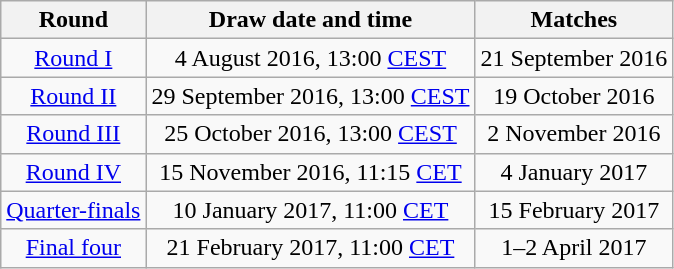<table class="wikitable" style="text-align:center">
<tr>
<th>Round</th>
<th>Draw date and time</th>
<th>Matches</th>
</tr>
<tr>
<td><a href='#'>Round I</a></td>
<td>4 August 2016, 13:00 <a href='#'>CEST</a></td>
<td>21 September 2016</td>
</tr>
<tr>
<td><a href='#'>Round II</a></td>
<td>29 September 2016, 13:00 <a href='#'>CEST</a></td>
<td>19 October 2016</td>
</tr>
<tr>
<td><a href='#'>Round III</a></td>
<td>25 October 2016, 13:00 <a href='#'>CEST</a></td>
<td>2 November 2016</td>
</tr>
<tr>
<td><a href='#'>Round IV</a></td>
<td>15 November 2016, 11:15 <a href='#'>CET</a></td>
<td>4 January 2017</td>
</tr>
<tr>
<td><a href='#'>Quarter-finals</a></td>
<td>10 January 2017, 11:00 <a href='#'>CET</a></td>
<td>15 February 2017</td>
</tr>
<tr>
<td><a href='#'>Final four</a></td>
<td>21 February 2017, 11:00 <a href='#'>CET</a></td>
<td>1–2 April 2017</td>
</tr>
</table>
